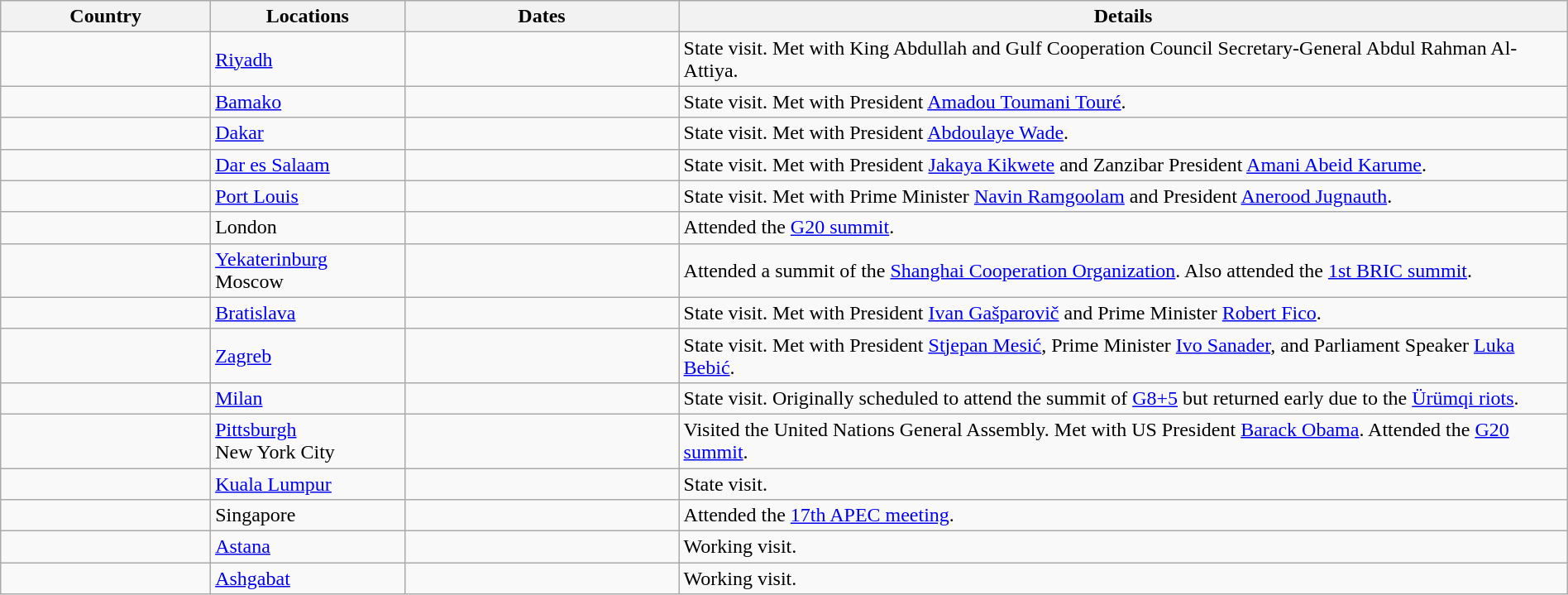<table class="wikitable sortable" style="margin:1em auto 1em auto;">
<tr>
<th style="width: 13%;">Country</th>
<th style="width: 12%;">Locations</th>
<th style="width: 17%;">Dates</th>
<th style="width: 55%;">Details</th>
</tr>
<tr>
<td></td>
<td><a href='#'>Riyadh</a></td>
<td></td>
<td>State visit. Met with King Abdullah and Gulf Cooperation Council Secretary-General Abdul Rahman Al-Attiya.</td>
</tr>
<tr>
<td></td>
<td><a href='#'>Bamako</a></td>
<td></td>
<td>State visit. Met with President <a href='#'>Amadou Toumani Touré</a>.</td>
</tr>
<tr>
<td></td>
<td><a href='#'>Dakar</a></td>
<td></td>
<td>State visit. Met with President <a href='#'>Abdoulaye Wade</a>.</td>
</tr>
<tr>
<td></td>
<td><a href='#'>Dar es Salaam</a></td>
<td></td>
<td>State visit. Met with President <a href='#'>Jakaya Kikwete</a> and Zanzibar President <a href='#'>Amani Abeid Karume</a>.</td>
</tr>
<tr>
<td></td>
<td><a href='#'>Port Louis</a></td>
<td></td>
<td>State visit. Met with Prime Minister <a href='#'>Navin Ramgoolam</a> and President <a href='#'>Anerood Jugnauth</a>.</td>
</tr>
<tr>
<td></td>
<td>London</td>
<td></td>
<td>Attended the <a href='#'>G20 summit</a>.</td>
</tr>
<tr>
<td></td>
<td><a href='#'>Yekaterinburg</a><br>Moscow</td>
<td></td>
<td>Attended a summit of the <a href='#'>Shanghai Cooperation Organization</a>. Also attended the <a href='#'>1st BRIC summit</a>.</td>
</tr>
<tr>
<td></td>
<td><a href='#'>Bratislava</a></td>
<td></td>
<td>State visit. Met with President <a href='#'>Ivan Gašparovič</a> and Prime Minister <a href='#'>Robert Fico</a>.</td>
</tr>
<tr>
<td></td>
<td><a href='#'>Zagreb</a></td>
<td></td>
<td>State visit. Met with President <a href='#'>Stjepan Mesić</a>, Prime Minister <a href='#'>Ivo Sanader</a>, and Parliament Speaker <a href='#'>Luka Bebić</a>.</td>
</tr>
<tr>
<td></td>
<td><a href='#'>Milan</a></td>
<td></td>
<td>State visit. Originally scheduled to attend the summit of <a href='#'>G8+5</a> but returned early due to the <a href='#'>Ürümqi riots</a>.</td>
</tr>
<tr>
<td></td>
<td><a href='#'>Pittsburgh</a><br>New York City</td>
<td></td>
<td>Visited the United Nations General Assembly. Met with US President <a href='#'>Barack Obama</a>. Attended the <a href='#'>G20 summit</a>.</td>
</tr>
<tr>
<td></td>
<td><a href='#'>Kuala Lumpur</a></td>
<td></td>
<td>State visit.</td>
</tr>
<tr>
<td></td>
<td>Singapore</td>
<td></td>
<td>Attended the <a href='#'>17th APEC meeting</a>.</td>
</tr>
<tr>
<td></td>
<td><a href='#'>Astana</a></td>
<td></td>
<td>Working visit.</td>
</tr>
<tr>
<td></td>
<td><a href='#'>Ashgabat</a></td>
<td></td>
<td>Working visit.</td>
</tr>
</table>
